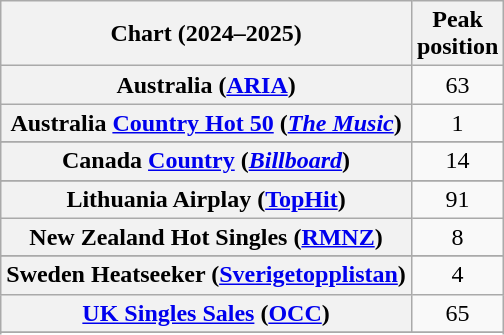<table class="wikitable sortable plainrowheaders" style="text-align:center">
<tr>
<th scope="col">Chart (2024–2025)</th>
<th scope="col">Peak<br>position</th>
</tr>
<tr>
<th scope="row">Australia (<a href='#'>ARIA</a>)</th>
<td>63</td>
</tr>
<tr>
<th scope="row">Australia <a href='#'>Country Hot 50</a> (<em><a href='#'>The Music</a></em>)</th>
<td>1</td>
</tr>
<tr>
</tr>
<tr>
<th scope="row">Canada <a href='#'>Country</a> (<em><a href='#'>Billboard</a></em>)</th>
<td>14</td>
</tr>
<tr>
</tr>
<tr>
</tr>
<tr>
<th scope="row">Lithuania Airplay (<a href='#'>TopHit</a>)</th>
<td>91</td>
</tr>
<tr>
<th scope="row">New Zealand Hot Singles (<a href='#'>RMNZ</a>)</th>
<td>8</td>
</tr>
<tr>
</tr>
<tr>
<th scope="row">Sweden Heatseeker (<a href='#'>Sverigetopplistan</a>)</th>
<td>4</td>
</tr>
<tr>
<th scope="row"><a href='#'>UK Singles Sales</a> (<a href='#'>OCC</a>)</th>
<td>65</td>
</tr>
<tr>
</tr>
<tr>
</tr>
<tr>
</tr>
<tr>
</tr>
<tr>
</tr>
</table>
